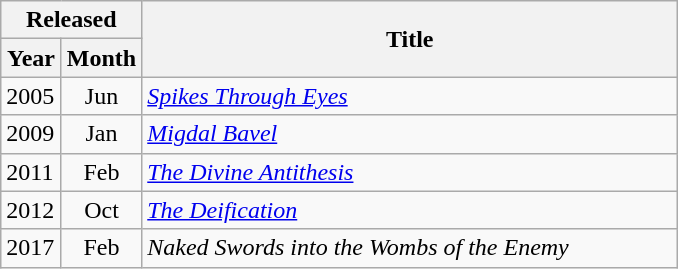<table class="wikitable">
<tr>
<th colspan="2">Released</th>
<th rowspan="2" width="350">Title</th>
</tr>
<tr>
<th style="width:33px;">Year</th>
<th style="width:44px;">Month</th>
</tr>
<tr>
<td>2005</td>
<td align="center">Jun</td>
<td><em><a href='#'>Spikes Through Eyes</a></em></td>
</tr>
<tr>
<td>2009</td>
<td align="center">Jan</td>
<td><em><a href='#'>Migdal Bavel</a></em></td>
</tr>
<tr>
<td>2011</td>
<td align="center">Feb</td>
<td><em><a href='#'>The Divine Antithesis</a></em></td>
</tr>
<tr>
<td>2012</td>
<td align="center">Oct</td>
<td><em><a href='#'>The Deification</a></em></td>
</tr>
<tr>
<td>2017</td>
<td align="center">Feb</td>
<td><em>Naked Swords into the Wombs of the Enemy</em></td>
</tr>
</table>
